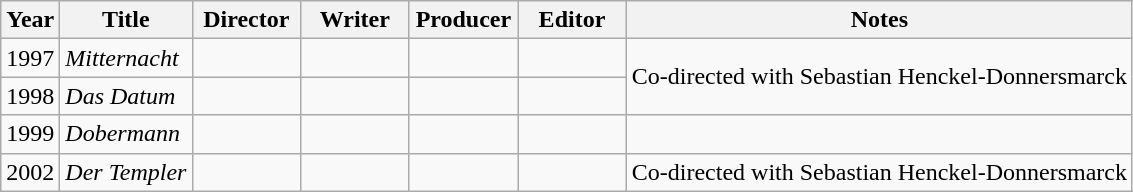<table class="wikitable">
<tr>
<th>Year</th>
<th>Title</th>
<th width=65>Director</th>
<th width=65>Writer</th>
<th width=65>Producer</th>
<th width=65>Editor</th>
<th>Notes</th>
</tr>
<tr>
<td>1997</td>
<td><em>Mitternacht</em></td>
<td></td>
<td></td>
<td></td>
<td></td>
<td rowspan=2>Co-directed with Sebastian Henckel-Donnersmarck</td>
</tr>
<tr>
<td>1998</td>
<td><em>Das Datum</em></td>
<td></td>
<td></td>
<td></td>
<td></td>
</tr>
<tr>
<td>1999</td>
<td><em>Dobermann</em></td>
<td></td>
<td></td>
<td></td>
<td></td>
<td></td>
</tr>
<tr>
<td>2002</td>
<td><em>Der Templer</em></td>
<td></td>
<td></td>
<td></td>
<td></td>
<td>Co-directed with Sebastian Henckel-Donnersmarck</td>
</tr>
</table>
